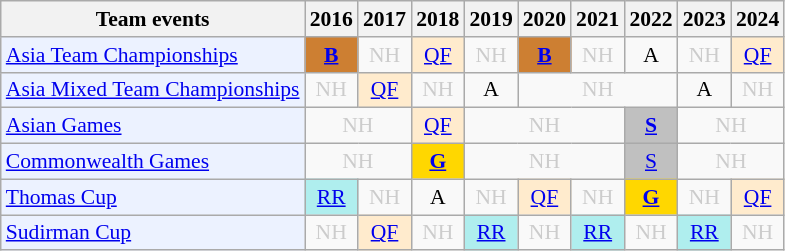<table class="wikitable" style="font-size: 90%; text-align:center">
<tr>
<th>Team events</th>
<th>2016</th>
<th>2017</th>
<th>2018</th>
<th>2019</th>
<th>2020</th>
<th>2021</th>
<th>2022</th>
<th>2023</th>
<th>2024</th>
</tr>
<tr>
<td bgcolor="#ECF2FF"; align="left"><a href='#'>Asia Team Championships</a></td>
<td bgcolor=CD7F32><a href='#'><strong>B</strong></a></td>
<td style=color:#ccc>NH</td>
<td bgcolor=FFEBCD><a href='#'>QF</a></td>
<td style=color:#ccc>NH</td>
<td bgcolor=CD7F32><a href='#'><strong>B</strong></a></td>
<td style=color:#ccc>NH</td>
<td>A</td>
<td style=color:#ccc>NH</td>
<td bgcolor=FFEBCD><a href='#'>QF</a></td>
</tr>
<tr>
<td bgcolor="#ECF2FF"; align="left"><a href='#'>Asia Mixed Team Championships</a></td>
<td style=color:#ccc>NH</td>
<td bgcolor=FFEBCD><a href='#'>QF</a></td>
<td style=color:#ccc>NH</td>
<td>A</td>
<td colspan="3" style=color:#ccc>NH</td>
<td>A</td>
<td style=color:#ccc>NH</td>
</tr>
<tr>
<td bgcolor="#ECF2FF"; align="left"><a href='#'>Asian Games</a></td>
<td colspan="2" style=color:#ccc>NH</td>
<td bgcolor=FFEBCD><a href='#'>QF</a></td>
<td colspan="3" style=color:#ccc>NH</td>
<td bgcolor=silver><a href='#'><strong>S</strong></a></td>
<td colspan="2" style=color:#ccc>NH</td>
</tr>
<tr>
<td bgcolor="#ECF2FF"; align="left"><a href='#'>Commonwealth Games</a></td>
<td colspan="2" style=color:#ccc>NH</td>
<td bgcolor=gold><a href='#'><strong>G</strong></a></td>
<td colspan="3" style=color:#ccc>NH</td>
<td bgcolor=silver><a href='#'>S</a></td>
<td colspan="2" style=color:#ccc>NH</td>
</tr>
<tr>
<td bgcolor="#ECF2FF"; align="left"><a href='#'>Thomas Cup</a></td>
<td bgcolor=AFEEEE><a href='#'>RR</a></td>
<td style=color:#ccc>NH</td>
<td>A</td>
<td style=color:#ccc>NH</td>
<td bgcolor=FFEBCD><a href='#'>QF</a></td>
<td style=color:#ccc>NH</td>
<td bgcolor=gold><a href='#'><strong>G</strong></a></td>
<td style=color:#ccc>NH</td>
<td bgcolor=FFEBCD><a href='#'>QF</a></td>
</tr>
<tr>
<td bgcolor="#ECF2FF"; align="left"><a href='#'>Sudirman Cup</a></td>
<td style=color:#ccc>NH</td>
<td bgcolor=FFEBCD><a href='#'>QF</a></td>
<td style=color:#ccc>NH</td>
<td bgcolor=AFEEEE><a href='#'>RR</a></td>
<td style=color:#ccc>NH</td>
<td bgcolor=AFEEEE><a href='#'>RR</a></td>
<td style=color:#ccc>NH</td>
<td bgcolor=AFEEEE><a href='#'>RR</a></td>
<td style=color:#ccc>NH</td>
</tr>
</table>
